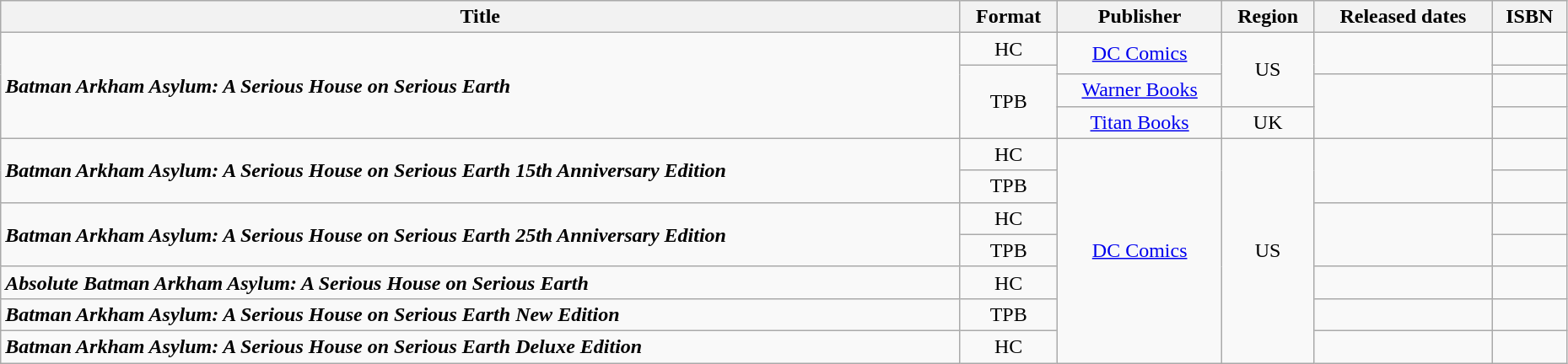<table class="wikitable sortable" width=98%>
<tr align="center">
<th>Title</th>
<th>Format</th>
<th>Publisher</th>
<th>Region</th>
<th>Released dates</th>
<th>ISBN</th>
</tr>
<tr align="center">
<td rowspan=4 style="text-align: left"><strong><em>Batman Arkham Asylum: A Serious House on Serious Earth</em></strong></td>
<td>HC</td>
<td rowspan=2><a href='#'>DC Comics</a></td>
<td rowspan=3>US</td>
<td rowspan=2></td>
<td></td>
</tr>
<tr align="center">
<td rowspan=3>TPB</td>
<td></td>
</tr>
<tr align="center">
<td><a href='#'>Warner Books</a></td>
<td rowspan=2></td>
<td></td>
</tr>
<tr align="center">
<td><a href='#'>Titan Books</a></td>
<td>UK</td>
<td></td>
</tr>
<tr align="center">
<td rowspan=2 style="text-align: left"><strong><em>Batman Arkham Asylum: A Serious House on Serious Earth 15th Anniversary Edition</em></strong></td>
<td>HC</td>
<td rowspan=7><a href='#'>DC Comics</a></td>
<td rowspan=7>US</td>
<td rowspan=2></td>
<td></td>
</tr>
<tr align="center">
<td>TPB</td>
<td></td>
</tr>
<tr align="center">
<td rowspan=2 style="text-align: left"><strong><em>Batman Arkham Asylum: A Serious House on Serious Earth 25th Anniversary Edition</em></strong></td>
<td>HC</td>
<td rowspan=2></td>
<td></td>
</tr>
<tr align="center">
<td>TPB</td>
<td></td>
</tr>
<tr align="center">
<td style="text-align: left"><strong><em>Absolute Batman Arkham Asylum: A Serious House on Serious Earth</em></strong></td>
<td>HC</td>
<td></td>
<td></td>
</tr>
<tr align="center">
<td style="text-align: left"><strong><em>Batman Arkham Asylum: A Serious House on Serious Earth New Edition</em></strong></td>
<td>TPB</td>
<td></td>
<td></td>
</tr>
<tr align="center">
<td style="text-align: left"><strong><em>Batman Arkham Asylum: A Serious House on Serious Earth Deluxe Edition</em></strong></td>
<td>HC</td>
<td></td>
<td></td>
</tr>
</table>
